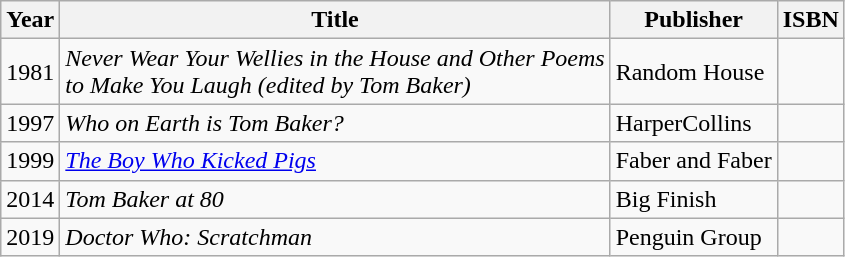<table class="wikitable sortable">
<tr>
<th>Year</th>
<th>Title</th>
<th>Publisher</th>
<th class="unsortable">ISBN</th>
</tr>
<tr>
<td>1981</td>
<td><em>Never Wear Your Wellies in the House and Other Poems</em><br><em>to Make You Laugh (edited by Tom Baker)</em></td>
<td>Random House</td>
<td></td>
</tr>
<tr>
<td>1997</td>
<td><em>Who on Earth is Tom Baker?</em></td>
<td>HarperCollins</td>
<td></td>
</tr>
<tr>
<td>1999</td>
<td><em><a href='#'>The Boy Who Kicked Pigs</a></em></td>
<td>Faber and Faber</td>
<td></td>
</tr>
<tr>
<td>2014</td>
<td><em>Tom Baker at 80</em></td>
<td>Big Finish</td>
<td></td>
</tr>
<tr>
<td>2019</td>
<td><em>Doctor Who: Scratchman</em></td>
<td>Penguin Group</td>
<td></td>
</tr>
</table>
